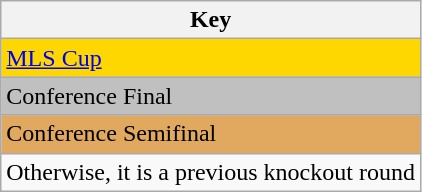<table class="wikitable">
<tr>
<th colspan=2>Key</th>
</tr>
<tr>
<td style="background: gold"><a href='#'>MLS Cup</a></td>
</tr>
<tr>
<td style="background: silver">Conference Final</td>
</tr>
<tr>
<td style="background: #E1A95F">Conference Semifinal</td>
</tr>
<tr>
<td>Otherwise, it is a previous knockout round</td>
</tr>
</table>
